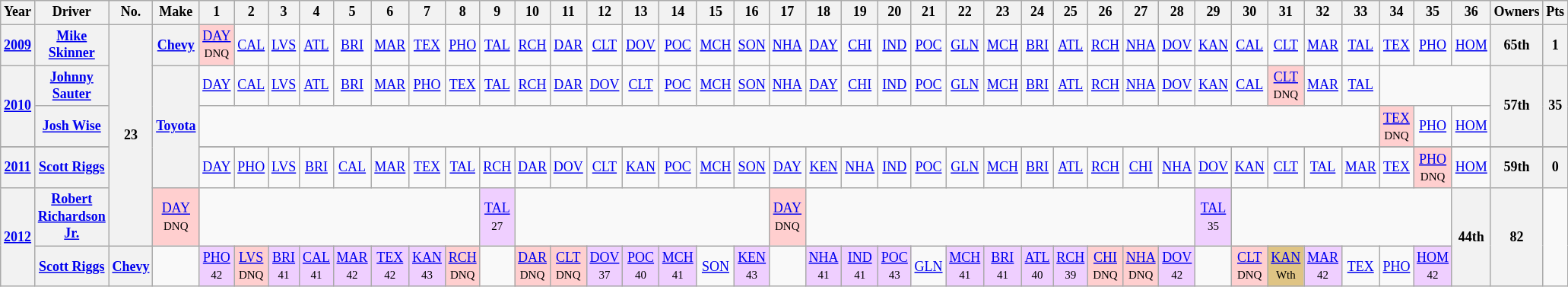<table class="wikitable" style="text-align:center; font-size:75%">
<tr>
<th>Year</th>
<th>Driver</th>
<th>No.</th>
<th>Make</th>
<th>1</th>
<th>2</th>
<th>3</th>
<th>4</th>
<th>5</th>
<th>6</th>
<th>7</th>
<th>8</th>
<th>9</th>
<th>10</th>
<th>11</th>
<th>12</th>
<th>13</th>
<th>14</th>
<th>15</th>
<th>16</th>
<th>17</th>
<th>18</th>
<th>19</th>
<th>20</th>
<th>21</th>
<th>22</th>
<th>23</th>
<th>24</th>
<th>25</th>
<th>26</th>
<th>27</th>
<th>28</th>
<th>29</th>
<th>30</th>
<th>31</th>
<th>32</th>
<th>33</th>
<th>34</th>
<th>35</th>
<th>36</th>
<th>Owners</th>
<th>Pts</th>
</tr>
<tr>
<th><a href='#'>2009</a></th>
<th><a href='#'>Mike Skinner</a></th>
<th rowspan=6>23</th>
<th><a href='#'>Chevy</a></th>
<td style="background:#FFCFCF;"><a href='#'>DAY</a><br><small>DNQ</small></td>
<td><a href='#'>CAL</a></td>
<td><a href='#'>LVS</a></td>
<td><a href='#'>ATL</a></td>
<td><a href='#'>BRI</a></td>
<td><a href='#'>MAR</a></td>
<td><a href='#'>TEX</a></td>
<td><a href='#'>PHO</a></td>
<td><a href='#'>TAL</a></td>
<td><a href='#'>RCH</a></td>
<td><a href='#'>DAR</a></td>
<td><a href='#'>CLT</a></td>
<td><a href='#'>DOV</a></td>
<td><a href='#'>POC</a></td>
<td><a href='#'>MCH</a></td>
<td><a href='#'>SON</a></td>
<td><a href='#'>NHA</a></td>
<td><a href='#'>DAY</a></td>
<td><a href='#'>CHI</a></td>
<td><a href='#'>IND</a></td>
<td><a href='#'>POC</a></td>
<td><a href='#'>GLN</a></td>
<td><a href='#'>MCH</a></td>
<td><a href='#'>BRI</a></td>
<td><a href='#'>ATL</a></td>
<td><a href='#'>RCH</a></td>
<td><a href='#'>NHA</a></td>
<td><a href='#'>DOV</a></td>
<td><a href='#'>KAN</a></td>
<td><a href='#'>CAL</a></td>
<td><a href='#'>CLT</a></td>
<td><a href='#'>MAR</a></td>
<td><a href='#'>TAL</a></td>
<td><a href='#'>TEX</a></td>
<td><a href='#'>PHO</a></td>
<td><a href='#'>HOM</a></td>
<th>65th</th>
<th>1</th>
</tr>
<tr>
<th rowspan=2><a href='#'>2010</a></th>
<th><a href='#'>Johnny Sauter</a></th>
<th rowspan=4><a href='#'>Toyota</a></th>
<td><a href='#'>DAY</a></td>
<td><a href='#'>CAL</a></td>
<td><a href='#'>LVS</a></td>
<td><a href='#'>ATL</a></td>
<td><a href='#'>BRI</a></td>
<td><a href='#'>MAR</a></td>
<td><a href='#'>PHO</a></td>
<td><a href='#'>TEX</a></td>
<td><a href='#'>TAL</a></td>
<td><a href='#'>RCH</a></td>
<td><a href='#'>DAR</a></td>
<td><a href='#'>DOV</a></td>
<td><a href='#'>CLT</a></td>
<td><a href='#'>POC</a></td>
<td><a href='#'>MCH</a></td>
<td><a href='#'>SON</a></td>
<td><a href='#'>NHA</a></td>
<td><a href='#'>DAY</a></td>
<td><a href='#'>CHI</a></td>
<td><a href='#'>IND</a></td>
<td><a href='#'>POC</a></td>
<td><a href='#'>GLN</a></td>
<td><a href='#'>MCH</a></td>
<td><a href='#'>BRI</a></td>
<td><a href='#'>ATL</a></td>
<td><a href='#'>RCH</a></td>
<td><a href='#'>NHA</a></td>
<td><a href='#'>DOV</a></td>
<td><a href='#'>KAN</a></td>
<td><a href='#'>CAL</a></td>
<td style="background:#FFCFCF;"><a href='#'>CLT</a><br><small>DNQ</small></td>
<td><a href='#'>MAR</a></td>
<td><a href='#'>TAL</a></td>
<td colspan=3></td>
<th rowspan=2>57th</th>
<th rowspan=2>35</th>
</tr>
<tr>
<th><a href='#'>Josh Wise</a></th>
<td colspan=33></td>
<td style="background:#FFCFCF;"><a href='#'>TEX</a><br><small>DNQ</small></td>
<td><a href='#'>PHO</a></td>
<td><a href='#'>HOM</a></td>
</tr>
<tr>
</tr>
<tr>
<th><a href='#'>2011</a></th>
<th><a href='#'>Scott Riggs</a></th>
<td><a href='#'>DAY</a></td>
<td><a href='#'>PHO</a></td>
<td><a href='#'>LVS</a></td>
<td><a href='#'>BRI</a></td>
<td><a href='#'>CAL</a></td>
<td><a href='#'>MAR</a></td>
<td><a href='#'>TEX</a></td>
<td><a href='#'>TAL</a></td>
<td><a href='#'>RCH</a></td>
<td><a href='#'>DAR</a></td>
<td><a href='#'>DOV</a></td>
<td><a href='#'>CLT</a></td>
<td><a href='#'>KAN</a></td>
<td><a href='#'>POC</a></td>
<td><a href='#'>MCH</a></td>
<td><a href='#'>SON</a></td>
<td><a href='#'>DAY</a></td>
<td><a href='#'>KEN</a></td>
<td><a href='#'>NHA</a></td>
<td><a href='#'>IND</a></td>
<td><a href='#'>POC</a></td>
<td><a href='#'>GLN</a></td>
<td><a href='#'>MCH</a></td>
<td><a href='#'>BRI</a></td>
<td><a href='#'>ATL</a></td>
<td><a href='#'>RCH</a></td>
<td><a href='#'>CHI</a></td>
<td><a href='#'>NHA</a></td>
<td><a href='#'>DOV</a></td>
<td><a href='#'>KAN</a></td>
<td><a href='#'>CLT</a></td>
<td><a href='#'>TAL</a></td>
<td><a href='#'>MAR</a></td>
<td><a href='#'>TEX</a></td>
<td style="background:#FFCFCF;"><a href='#'>PHO</a><br><small>DNQ</small></td>
<td><a href='#'>HOM</a></td>
<th>59th</th>
<th>0</th>
</tr>
<tr>
<th rowspan=2><a href='#'>2012</a></th>
<th><a href='#'>Robert Richardson Jr.</a></th>
<td style="background:#FFCFCF;"><a href='#'>DAY</a><br><small>DNQ</small></td>
<td colspan=8></td>
<td style="background:#EFCFFF;"><a href='#'>TAL</a><br><small>27</small></td>
<td colspan=7></td>
<td style="background:#FFCFCF;"><a href='#'>DAY</a><br><small>DNQ</small></td>
<td colspan=11></td>
<td style="background:#EFCFFF;"><a href='#'>TAL</a><br><small>35</small></td>
<td colspan=6></td>
<th rowspan=2>44th</th>
<th rowspan=2>82</th>
</tr>
<tr>
<th><a href='#'>Scott Riggs</a></th>
<th><a href='#'>Chevy</a></th>
<td colspan=1></td>
<td style="background:#EFCFFF;"><a href='#'>PHO</a><br><small>42</small></td>
<td style="background:#FFCFCF;"><a href='#'>LVS</a><br><small>DNQ</small></td>
<td style="background:#EFCFFF;"><a href='#'>BRI</a><br><small>41</small></td>
<td style="background:#EFCFFF;"><a href='#'>CAL</a><br><small>41</small></td>
<td style="background:#EFCFFF;"><a href='#'>MAR</a><br><small>42</small></td>
<td style="background:#EFCFFF;"><a href='#'>TEX</a><br><small>42</small></td>
<td style="background:#EFCFFF;"><a href='#'>KAN</a><br><small>43</small></td>
<td style="background:#FFCFCF;"><a href='#'>RCH</a><br><small>DNQ</small></td>
<td colspan=1></td>
<td style="background:#FFCFCF;"><a href='#'>DAR</a><br><small>DNQ</small></td>
<td style="background:#FFCFCF;"><a href='#'>CLT</a><br><small>DNQ</small></td>
<td style="background:#EFCFFF;"><a href='#'>DOV</a><br><small>37</small></td>
<td style="background:#EFCFFF;"><a href='#'>POC</a><br><small>40</small></td>
<td style="background:#EFCFFF;"><a href='#'>MCH</a><br><small>41</small></td>
<td><a href='#'>SON</a></td>
<td style="background:#EFCFFF;"><a href='#'>KEN</a><br><small>43</small></td>
<td colspan=1></td>
<td style="background:#EFCFFF;"><a href='#'>NHA</a><br><small>41</small></td>
<td style="background:#EFCFFF;"><a href='#'>IND</a><br><small>41</small></td>
<td style="background:#EFCFFF;"><a href='#'>POC</a><br><small>43</small></td>
<td><a href='#'>GLN</a></td>
<td style="background:#EFCFFF;"><a href='#'>MCH</a><br><small>41</small></td>
<td style="background:#EFCFFF;"><a href='#'>BRI</a><br><small>41</small></td>
<td style="background:#EFCFFF;"><a href='#'>ATL</a><br><small>40</small></td>
<td style="background:#EFCFFF;"><a href='#'>RCH</a><br><small>39</small></td>
<td style="background:#FFCFCF;"><a href='#'>CHI</a><br><small>DNQ</small></td>
<td style="background:#FFCFCF;"><a href='#'>NHA</a><br><small>DNQ</small></td>
<td style="background:#EFCFFF;"><a href='#'>DOV</a><br><small>42</small></td>
<td colspan=1></td>
<td style="background:#FFCFCF;"><a href='#'>CLT</a><br><small>DNQ</small></td>
<td style="background:#DFC484;"><a href='#'>KAN</a><br><small>Wth</small></td>
<td style="background:#EFCFFF;"><a href='#'>MAR</a><br><small>42</small></td>
<td><a href='#'>TEX</a></td>
<td><a href='#'>PHO</a></td>
<td style="background:#EFCFFF;"><a href='#'>HOM</a><br><small>42</small></td>
</tr>
</table>
